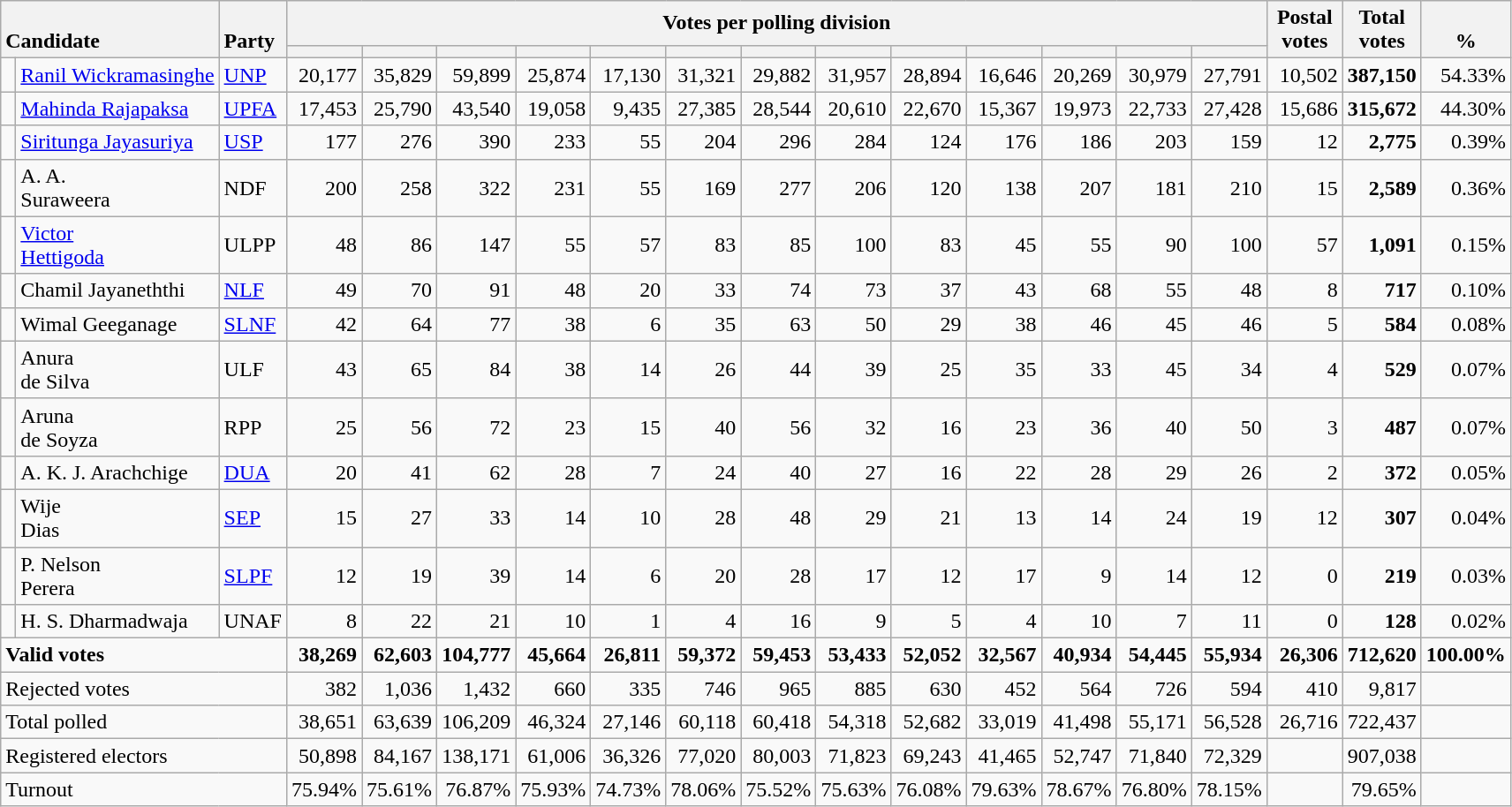<table class="wikitable" border="1" style="text-align:right;">
<tr>
<th style="text-align:left; vertical-align:bottom;" rowspan="2" colspan="2">Candidate</th>
<th rowspan="2" style="vertical-align:bottom; text-align:left; width:40px;">Party</th>
<th colspan=13>Votes per polling division</th>
<th rowspan="2" style="vertical-align:bottom; text-align:center; width:50px;">Postal<br>votes</th>
<th rowspan="2" style="vertical-align:bottom; text-align:center; width:50px;">Total votes</th>
<th rowspan="2" style="vertical-align:bottom; text-align:center; width:50px;">%</th>
</tr>
<tr>
<th></th>
<th></th>
<th></th>
<th></th>
<th></th>
<th></th>
<th></th>
<th></th>
<th></th>
<th></th>
<th></th>
<th></th>
<th></th>
</tr>
<tr>
<td bgcolor=> </td>
<td align=left><a href='#'>Ranil Wickramasinghe</a></td>
<td align=left><a href='#'>UNP</a></td>
<td>20,177</td>
<td>35,829</td>
<td>59,899</td>
<td>25,874</td>
<td>17,130</td>
<td>31,321</td>
<td>29,882</td>
<td>31,957</td>
<td>28,894</td>
<td>16,646</td>
<td>20,269</td>
<td>30,979</td>
<td>27,791</td>
<td>10,502</td>
<td><strong>387,150</strong></td>
<td>54.33%</td>
</tr>
<tr>
<td bgcolor=> </td>
<td align=left><a href='#'>Mahinda Rajapaksa</a></td>
<td align=left><a href='#'>UPFA</a></td>
<td>17,453</td>
<td>25,790</td>
<td>43,540</td>
<td>19,058</td>
<td>9,435</td>
<td>27,385</td>
<td>28,544</td>
<td>20,610</td>
<td>22,670</td>
<td>15,367</td>
<td>19,973</td>
<td>22,733</td>
<td>27,428</td>
<td>15,686</td>
<td><strong>315,672</strong></td>
<td>44.30%</td>
</tr>
<tr>
<td bgcolor=> </td>
<td align=left><a href='#'>Siritunga Jayasuriya</a></td>
<td align=left><a href='#'>USP</a></td>
<td>177</td>
<td>276</td>
<td>390</td>
<td>233</td>
<td>55</td>
<td>204</td>
<td>296</td>
<td>284</td>
<td>124</td>
<td>176</td>
<td>186</td>
<td>203</td>
<td>159</td>
<td>12</td>
<td><strong>2,775</strong></td>
<td>0.39%</td>
</tr>
<tr>
<td bgcolor=> </td>
<td align=left>A. A.<br>Suraweera</td>
<td align=left>NDF</td>
<td>200</td>
<td>258</td>
<td>322</td>
<td>231</td>
<td>55</td>
<td>169</td>
<td>277</td>
<td>206</td>
<td>120</td>
<td>138</td>
<td>207</td>
<td>181</td>
<td>210</td>
<td>15</td>
<td><strong>2,589</strong></td>
<td>0.36%</td>
</tr>
<tr>
<td bgcolor=> </td>
<td align=left><a href='#'>Victor<br>Hettigoda</a></td>
<td align=left>ULPP</td>
<td>48</td>
<td>86</td>
<td>147</td>
<td>55</td>
<td>57</td>
<td>83</td>
<td>85</td>
<td>100</td>
<td>83</td>
<td>45</td>
<td>55</td>
<td>90</td>
<td>100</td>
<td>57</td>
<td><strong>1,091</strong></td>
<td>0.15%</td>
</tr>
<tr>
<td bgcolor=> </td>
<td align=left>Chamil Jayaneththi</td>
<td align=left><a href='#'>NLF</a></td>
<td>49</td>
<td>70</td>
<td>91</td>
<td>48</td>
<td>20</td>
<td>33</td>
<td>74</td>
<td>73</td>
<td>37</td>
<td>43</td>
<td>68</td>
<td>55</td>
<td>48</td>
<td>8</td>
<td><strong>717</strong></td>
<td>0.10%</td>
</tr>
<tr>
<td bgcolor=> </td>
<td align=left>Wimal Geeganage</td>
<td align=left><a href='#'>SLNF</a></td>
<td>42</td>
<td>64</td>
<td>77</td>
<td>38</td>
<td>6</td>
<td>35</td>
<td>63</td>
<td>50</td>
<td>29</td>
<td>38</td>
<td>46</td>
<td>45</td>
<td>46</td>
<td>5</td>
<td><strong>584</strong></td>
<td>0.08%</td>
</tr>
<tr>
<td bgcolor=> </td>
<td align=left>Anura<br>de Silva</td>
<td align=left>ULF</td>
<td>43</td>
<td>65</td>
<td>84</td>
<td>38</td>
<td>14</td>
<td>26</td>
<td>44</td>
<td>39</td>
<td>25</td>
<td>35</td>
<td>33</td>
<td>45</td>
<td>34</td>
<td>4</td>
<td><strong>529</strong></td>
<td>0.07%</td>
</tr>
<tr>
<td bgcolor=> </td>
<td align=left>Aruna<br>de Soyza</td>
<td align=left>RPP</td>
<td>25</td>
<td>56</td>
<td>72</td>
<td>23</td>
<td>15</td>
<td>40</td>
<td>56</td>
<td>32</td>
<td>16</td>
<td>23</td>
<td>36</td>
<td>40</td>
<td>50</td>
<td>3</td>
<td><strong>487</strong></td>
<td>0.07%</td>
</tr>
<tr>
<td bgcolor=> </td>
<td align=left>A. K. J. Arachchige</td>
<td align=left><a href='#'>DUA</a></td>
<td>20</td>
<td>41</td>
<td>62</td>
<td>28</td>
<td>7</td>
<td>24</td>
<td>40</td>
<td>27</td>
<td>16</td>
<td>22</td>
<td>28</td>
<td>29</td>
<td>26</td>
<td>2</td>
<td><strong>372</strong></td>
<td>0.05%</td>
</tr>
<tr>
<td bgcolor=> </td>
<td align=left>Wije<br>Dias</td>
<td align=left><a href='#'>SEP</a></td>
<td>15</td>
<td>27</td>
<td>33</td>
<td>14</td>
<td>10</td>
<td>28</td>
<td>48</td>
<td>29</td>
<td>21</td>
<td>13</td>
<td>14</td>
<td>24</td>
<td>19</td>
<td>12</td>
<td><strong>307</strong></td>
<td>0.04%</td>
</tr>
<tr>
<td bgcolor=> </td>
<td align=left>P. Nelson<br>Perera</td>
<td align=left><a href='#'>SLPF</a></td>
<td>12</td>
<td>19</td>
<td>39</td>
<td>14</td>
<td>6</td>
<td>20</td>
<td>28</td>
<td>17</td>
<td>12</td>
<td>17</td>
<td>9</td>
<td>14</td>
<td>12</td>
<td>0</td>
<td><strong>219</strong></td>
<td>0.03%</td>
</tr>
<tr>
<td bgcolor=> </td>
<td align=left>H. S. Dharmadwaja</td>
<td align=left>UNAF</td>
<td>8</td>
<td>22</td>
<td>21</td>
<td>10</td>
<td>1</td>
<td>4</td>
<td>16</td>
<td>9</td>
<td>5</td>
<td>4</td>
<td>10</td>
<td>7</td>
<td>11</td>
<td>0</td>
<td><strong>128</strong></td>
<td>0.02%</td>
</tr>
<tr>
<td align=left colspan=3><strong>Valid votes</strong></td>
<td><strong>38,269</strong></td>
<td><strong>62,603</strong></td>
<td><strong>104,777</strong></td>
<td><strong>45,664</strong></td>
<td><strong>26,811</strong></td>
<td><strong>59,372</strong></td>
<td><strong>59,453</strong></td>
<td><strong>53,433</strong></td>
<td><strong>52,052</strong></td>
<td><strong>32,567</strong></td>
<td><strong>40,934</strong></td>
<td><strong>54,445</strong></td>
<td><strong>55,934</strong></td>
<td><strong>26,306</strong></td>
<td><strong>712,620</strong></td>
<td><strong>100.00%</strong></td>
</tr>
<tr>
<td align=left colspan=3>Rejected votes</td>
<td>382</td>
<td>1,036</td>
<td>1,432</td>
<td>660</td>
<td>335</td>
<td>746</td>
<td>965</td>
<td>885</td>
<td>630</td>
<td>452</td>
<td>564</td>
<td>726</td>
<td>594</td>
<td>410</td>
<td>9,817</td>
<td></td>
</tr>
<tr>
<td align=left colspan=3>Total polled</td>
<td>38,651</td>
<td>63,639</td>
<td>106,209</td>
<td>46,324</td>
<td>27,146</td>
<td>60,118</td>
<td>60,418</td>
<td>54,318</td>
<td>52,682</td>
<td>33,019</td>
<td>41,498</td>
<td>55,171</td>
<td>56,528</td>
<td>26,716</td>
<td>722,437</td>
<td></td>
</tr>
<tr>
<td align=left colspan=3>Registered electors</td>
<td>50,898</td>
<td>84,167</td>
<td>138,171</td>
<td>61,006</td>
<td>36,326</td>
<td>77,020</td>
<td>80,003</td>
<td>71,823</td>
<td>69,243</td>
<td>41,465</td>
<td>52,747</td>
<td>71,840</td>
<td>72,329</td>
<td></td>
<td>907,038</td>
<td></td>
</tr>
<tr>
<td align=left colspan=3>Turnout</td>
<td>75.94%</td>
<td>75.61%</td>
<td>76.87%</td>
<td>75.93%</td>
<td>74.73%</td>
<td>78.06%</td>
<td>75.52%</td>
<td>75.63%</td>
<td>76.08%</td>
<td>79.63%</td>
<td>78.67%</td>
<td>76.80%</td>
<td>78.15%</td>
<td></td>
<td>79.65%</td>
<td></td>
</tr>
</table>
